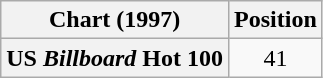<table class="wikitable plainrowheaders" style="text-align:center">
<tr>
<th>Chart (1997)</th>
<th>Position</th>
</tr>
<tr>
<th scope="row">US <em>Billboard</em> Hot 100</th>
<td>41</td>
</tr>
</table>
